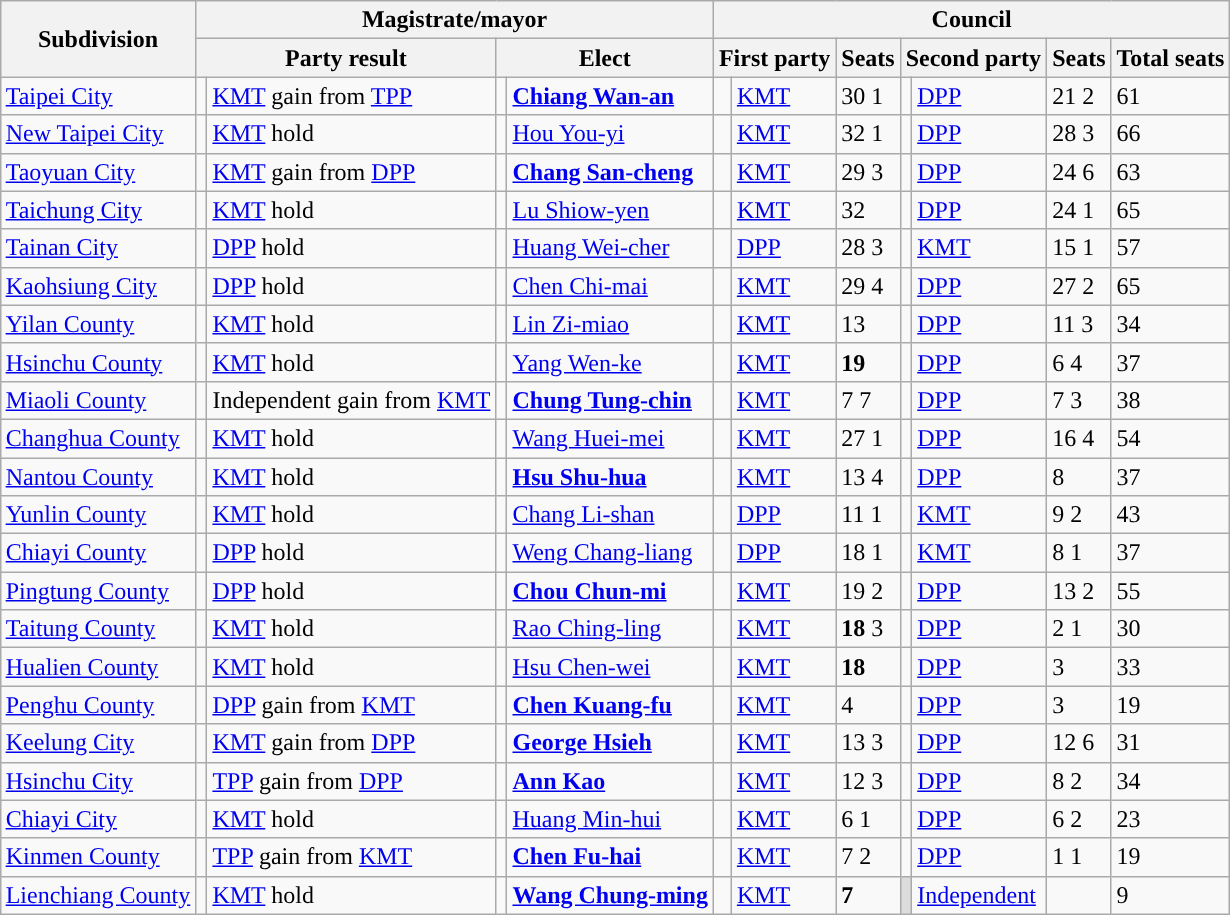<table class="wikitable" style="margin-left: auto; margin-right: auto; border: none;">
<tr>
<th rowspan="2">Subdivision</th>
<th colspan="4">Magistrate/mayor</th>
<th colspan="7">Council</th>
</tr>
<tr>
<th colspan="2">Party result</th>
<th colspan="2">Elect</th>
<th colspan="2">First party</th>
<th>Seats</th>
<th colspan="2">Second party</th>
<th>Seats</th>
<th>Total seats</th>
</tr>
<tr>
<td><a href='#'>Taipei City</a></td>
<td style="background-color:"></td>
<td><a href='#'>KMT</a> gain from <a href='#'>TPP</a></td>
<td></td>
<td><strong><a href='#'>Chiang Wan-an</a></strong></td>
<td style="background-color:"></td>
<td><a href='#'>KMT</a></td>
<td>30  1</td>
<td style="background-color:"></td>
<td><a href='#'>DPP</a></td>
<td>21  2</td>
<td>61</td>
</tr>
<tr>
<td><a href='#'>New Taipei City</a></td>
<td style="background-color:"></td>
<td><a href='#'>KMT</a> hold</td>
<td></td>
<td><a href='#'>Hou You-yi</a></td>
<td style="background-color:"></td>
<td><a href='#'>KMT</a></td>
<td>32  1</td>
<td style="background-color:"></td>
<td><a href='#'>DPP</a></td>
<td>28  3</td>
<td>66</td>
</tr>
<tr>
<td><a href='#'>Taoyuan City</a></td>
<td style="background-color:"></td>
<td><a href='#'>KMT</a> gain from <a href='#'>DPP</a></td>
<td></td>
<td><strong><a href='#'>Chang San-cheng</a></strong></td>
<td style="background-color:"></td>
<td><a href='#'>KMT</a></td>
<td>29  3</td>
<td style="background-color:"></td>
<td><a href='#'>DPP</a></td>
<td>24  6</td>
<td>63</td>
</tr>
<tr>
<td><a href='#'>Taichung City</a></td>
<td style="background-color:"></td>
<td><a href='#'>KMT</a> hold</td>
<td></td>
<td><a href='#'>Lu Shiow-yen</a></td>
<td style="background-color:"></td>
<td><a href='#'>KMT</a></td>
<td>32 </td>
<td style="background-color:"></td>
<td><a href='#'>DPP</a></td>
<td>24  1</td>
<td>65</td>
</tr>
<tr>
<td><a href='#'>Tainan City</a></td>
<td style="background-color:"></td>
<td><a href='#'>DPP</a> hold</td>
<td></td>
<td><a href='#'>Huang Wei-cher</a></td>
<td style="background-color:"></td>
<td><a href='#'>DPP</a></td>
<td>28  3</td>
<td style="background-color:"></td>
<td><a href='#'>KMT</a></td>
<td>15  1</td>
<td>57</td>
</tr>
<tr>
<td><a href='#'>Kaohsiung City</a></td>
<td style="background-color:"></td>
<td><a href='#'>DPP</a> hold</td>
<td></td>
<td><a href='#'>Chen Chi-mai</a></td>
<td style="background-color:"></td>
<td><a href='#'>KMT</a></td>
<td>29  4</td>
<td style="background-color:"></td>
<td><a href='#'>DPP</a></td>
<td>27  2</td>
<td>65</td>
</tr>
<tr>
<td><a href='#'>Yilan County</a></td>
<td style="background-color:"></td>
<td><a href='#'>KMT</a> hold</td>
<td></td>
<td><a href='#'>Lin Zi-miao</a></td>
<td style="background-color:"></td>
<td><a href='#'>KMT</a></td>
<td>13 </td>
<td style="background-color:"></td>
<td><a href='#'>DPP</a></td>
<td>11  3</td>
<td>34</td>
</tr>
<tr>
<td><a href='#'>Hsinchu County</a></td>
<td style="background-color:"></td>
<td><a href='#'>KMT</a> hold</td>
<td></td>
<td><a href='#'>Yang Wen-ke</a></td>
<td style="background-color:"></td>
<td><a href='#'>KMT</a></td>
<td><strong>19</strong> </td>
<td style="background-color:"></td>
<td><a href='#'>DPP</a></td>
<td>6  4</td>
<td>37</td>
</tr>
<tr>
<td><a href='#'>Miaoli County</a></td>
<td style="background-color:"></td>
<td>Independent gain from <a href='#'>KMT</a></td>
<td></td>
<td><strong><a href='#'>Chung Tung-chin</a></strong></td>
<td style="background-color:"></td>
<td><a href='#'>KMT</a></td>
<td>7  7</td>
<td style="background-color:"></td>
<td><a href='#'>DPP</a></td>
<td>7  3</td>
<td>38</td>
</tr>
<tr>
<td><a href='#'>Changhua County</a></td>
<td style="background-color:"></td>
<td><a href='#'>KMT</a> hold</td>
<td></td>
<td><a href='#'>Wang Huei-mei</a></td>
<td style="background-color:"></td>
<td><a href='#'>KMT</a></td>
<td>27  1</td>
<td style="background-color:"></td>
<td><a href='#'>DPP</a></td>
<td>16  4</td>
<td>54</td>
</tr>
<tr>
<td><a href='#'>Nantou County</a></td>
<td style="background-color:"></td>
<td><a href='#'>KMT</a> hold</td>
<td></td>
<td><strong><a href='#'>Hsu Shu-hua</a></strong></td>
<td style="background-color:"></td>
<td><a href='#'>KMT</a></td>
<td>13  4</td>
<td style="background-color:"></td>
<td><a href='#'>DPP</a></td>
<td>8 </td>
<td>37</td>
</tr>
<tr>
<td><a href='#'>Yunlin County</a></td>
<td style="background-color:"></td>
<td><a href='#'>KMT</a> hold</td>
<td></td>
<td><a href='#'>Chang Li-shan</a></td>
<td style="background-color:"></td>
<td><a href='#'>DPP</a></td>
<td>11  1</td>
<td style="background-color:"></td>
<td><a href='#'>KMT</a></td>
<td>9  2</td>
<td>43</td>
</tr>
<tr>
<td><a href='#'>Chiayi County</a></td>
<td style="background-color:"></td>
<td><a href='#'>DPP</a> hold</td>
<td></td>
<td><a href='#'>Weng Chang-liang</a></td>
<td style="background-color:"></td>
<td><a href='#'>DPP</a></td>
<td>18  1</td>
<td style="background-color:"></td>
<td><a href='#'>KMT</a></td>
<td>8  1</td>
<td>37</td>
</tr>
<tr>
<td><a href='#'>Pingtung County</a></td>
<td style="background-color:"></td>
<td><a href='#'>DPP</a> hold</td>
<td></td>
<td><strong><a href='#'>Chou Chun-mi</a></strong></td>
<td style="background-color:"></td>
<td><a href='#'>KMT</a></td>
<td>19  2</td>
<td style="background-color:"></td>
<td><a href='#'>DPP</a></td>
<td>13  2</td>
<td>55</td>
</tr>
<tr>
<td><a href='#'>Taitung County</a></td>
<td style="background-color:"></td>
<td><a href='#'>KMT</a> hold</td>
<td></td>
<td><a href='#'>Rao Ching-ling</a></td>
<td style="background-color:"></td>
<td><a href='#'>KMT</a></td>
<td><strong>18</strong>  3</td>
<td style="background-color:"></td>
<td><a href='#'>DPP</a></td>
<td>2  1</td>
<td>30</td>
</tr>
<tr>
<td><a href='#'>Hualien County</a></td>
<td style="background-color:"></td>
<td><a href='#'>KMT</a> hold</td>
<td></td>
<td><a href='#'>Hsu Chen-wei</a></td>
<td style="background-color:"></td>
<td><a href='#'>KMT</a></td>
<td><strong>18</strong> </td>
<td style="background-color:"></td>
<td><a href='#'>DPP</a></td>
<td>3 </td>
<td>33</td>
</tr>
<tr>
<td><a href='#'>Penghu County</a></td>
<td style="background-color:"></td>
<td><a href='#'>DPP</a> gain from <a href='#'>KMT</a></td>
<td></td>
<td><strong><a href='#'>Chen Kuang-fu</a></strong></td>
<td style="background-color:"></td>
<td><a href='#'>KMT</a></td>
<td>4 </td>
<td style="background-color:"></td>
<td><a href='#'>DPP</a></td>
<td>3 </td>
<td>19</td>
</tr>
<tr>
<td><a href='#'>Keelung City</a></td>
<td style="background-color:"></td>
<td><a href='#'>KMT</a> gain from <a href='#'>DPP</a></td>
<td></td>
<td><strong><a href='#'>George Hsieh</a></strong></td>
<td style="background-color:"></td>
<td><a href='#'>KMT</a></td>
<td>13  3</td>
<td style="background-color:"></td>
<td><a href='#'>DPP</a></td>
<td>12  6</td>
<td>31</td>
</tr>
<tr>
<td><a href='#'>Hsinchu City</a></td>
<td style="background-color:"></td>
<td><a href='#'>TPP</a> gain from <a href='#'>DPP</a></td>
<td></td>
<td><strong><a href='#'>Ann Kao</a></strong></td>
<td style="background-color:"></td>
<td><a href='#'>KMT</a></td>
<td>12  3</td>
<td style="background-color:"></td>
<td><a href='#'>DPP</a></td>
<td>8  2</td>
<td>34</td>
</tr>
<tr>
<td><a href='#'>Chiayi City</a></td>
<td style="background-color:"></td>
<td><a href='#'>KMT</a> hold</td>
<td></td>
<td><a href='#'>Huang Min-hui</a></td>
<td style="background-color:"></td>
<td><a href='#'>KMT</a></td>
<td>6  1</td>
<td style="background-color:"></td>
<td><a href='#'>DPP</a></td>
<td>6  2</td>
<td>23</td>
</tr>
<tr>
<td><a href='#'>Kinmen County</a></td>
<td style="background-color:"></td>
<td><a href='#'>TPP</a> gain from <a href='#'>KMT</a></td>
<td></td>
<td><strong><a href='#'>Chen Fu-hai</a></strong></td>
<td style="background-color:"></td>
<td><a href='#'>KMT</a></td>
<td>7  2</td>
<td style="background-color:"></td>
<td><a href='#'>DPP</a></td>
<td>1  1</td>
<td>19</td>
</tr>
<tr>
<td><a href='#'>Lienchiang County</a></td>
<td style="background-color:"></td>
<td><a href='#'>KMT</a> hold</td>
<td></td>
<td><strong><a href='#'>Wang Chung-ming</a></strong></td>
<td style="background-color:"></td>
<td><a href='#'>KMT</a></td>
<td><strong>7</strong> </td>
<td style="background-color:#DDDDDD"></td>
<td><a href='#'>Independent</a></td>
<td></td>
<td>9</td>
</tr>
</table>
